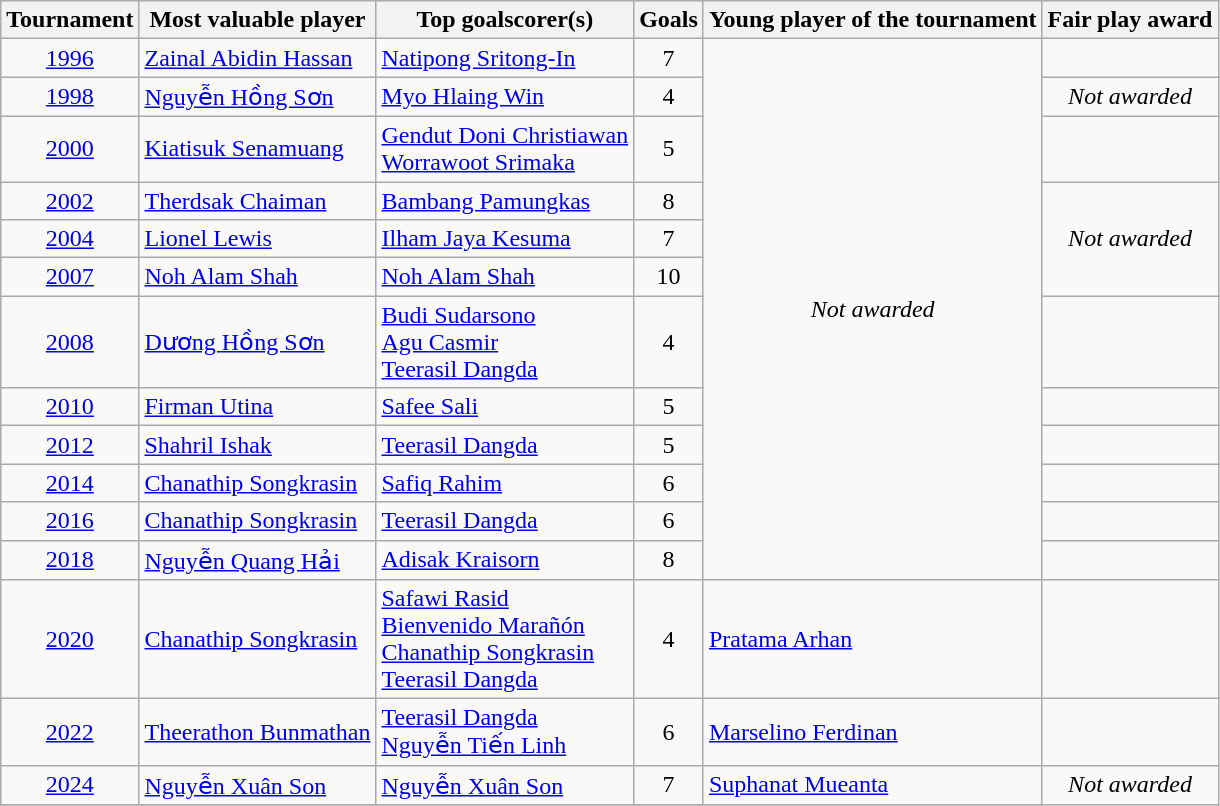<table class="wikitable">
<tr>
<th>Tournament</th>
<th>Most valuable player</th>
<th>Top goalscorer(s)</th>
<th>Goals</th>
<th>Young player of the tournament</th>
<th>Fair play award</th>
</tr>
<tr>
<td style="text-align:center;"><a href='#'>1996</a></td>
<td> <a href='#'>Zainal Abidin Hassan</a></td>
<td> <a href='#'>Natipong Sritong-In</a></td>
<td align=center>7</td>
<td rowspan=12 align=center><em>Not awarded</em></td>
<td></td>
</tr>
<tr>
<td style="text-align:center;"><a href='#'>1998</a></td>
<td> <a href='#'>Nguyễn Hồng Sơn</a></td>
<td> <a href='#'>Myo Hlaing Win</a></td>
<td align=center>4</td>
<td align=center><em>Not awarded</em></td>
</tr>
<tr>
<td style="text-align:center;"><a href='#'>2000</a></td>
<td> <a href='#'>Kiatisuk Senamuang</a></td>
<td> <a href='#'>Gendut Doni Christiawan</a> <br> <a href='#'>Worrawoot Srimaka</a></td>
<td align=center>5</td>
<td></td>
</tr>
<tr>
<td style="text-align:center;"><a href='#'>2002</a></td>
<td> <a href='#'>Therdsak Chaiman</a></td>
<td> <a href='#'>Bambang Pamungkas</a></td>
<td align=center>8</td>
<td rowspan=3 align=center><em>Not awarded</em></td>
</tr>
<tr>
<td style="text-align:center;"><a href='#'>2004</a></td>
<td> <a href='#'>Lionel Lewis</a></td>
<td> <a href='#'>Ilham Jaya Kesuma</a></td>
<td align=center>7</td>
</tr>
<tr>
<td style="text-align:center;"><a href='#'>2007</a></td>
<td> <a href='#'>Noh Alam Shah</a></td>
<td> <a href='#'>Noh Alam Shah</a></td>
<td align=center>10</td>
</tr>
<tr>
<td style="text-align:center;"><a href='#'>2008</a></td>
<td> <a href='#'>Dương Hồng Sơn</a></td>
<td> <a href='#'>Budi Sudarsono</a> <br> <a href='#'>Agu Casmir</a> <br> <a href='#'>Teerasil Dangda</a></td>
<td align=center>4</td>
<td></td>
</tr>
<tr>
<td style="text-align:center;"><a href='#'>2010</a></td>
<td> <a href='#'>Firman Utina</a></td>
<td> <a href='#'>Safee Sali</a></td>
<td align=center>5</td>
<td></td>
</tr>
<tr>
<td style="text-align:center;"><a href='#'>2012</a></td>
<td> <a href='#'>Shahril Ishak</a></td>
<td> <a href='#'>Teerasil Dangda</a></td>
<td align=center>5</td>
<td></td>
</tr>
<tr>
<td style="text-align:center;"><a href='#'>2014</a></td>
<td> <a href='#'>Chanathip Songkrasin</a></td>
<td> <a href='#'>Safiq Rahim</a></td>
<td align=center>6</td>
<td></td>
</tr>
<tr>
<td style="text-align:center;"><a href='#'>2016</a></td>
<td> <a href='#'>Chanathip Songkrasin</a></td>
<td> <a href='#'>Teerasil Dangda</a></td>
<td align=center>6</td>
<td></td>
</tr>
<tr>
<td style="text-align:center;"><a href='#'>2018</a></td>
<td> <a href='#'>Nguyễn Quang Hải</a></td>
<td> <a href='#'>Adisak Kraisorn</a></td>
<td align=center>8</td>
<td></td>
</tr>
<tr>
<td style="text-align:center;"><a href='#'>2020</a></td>
<td> <a href='#'>Chanathip Songkrasin</a></td>
<td> <a href='#'>Safawi Rasid</a> <br> <a href='#'>Bienvenido Marañón</a> <br> <a href='#'>Chanathip Songkrasin</a> <br> <a href='#'>Teerasil Dangda</a></td>
<td align=center>4</td>
<td> <a href='#'>Pratama Arhan</a></td>
<td></td>
</tr>
<tr>
<td style="text-align:center;"><a href='#'>2022</a></td>
<td> <a href='#'>Theerathon Bunmathan</a></td>
<td> <a href='#'>Teerasil Dangda</a> <br> <a href='#'>Nguyễn Tiến Linh</a></td>
<td align=center>6</td>
<td> <a href='#'>Marselino Ferdinan</a></td>
<td></td>
</tr>
<tr>
<td style="text-align:center;"><a href='#'>2024</a></td>
<td> <a href='#'>Nguyễn Xuân Son</a></td>
<td> <a href='#'>Nguyễn Xuân Son</a></td>
<td align=center>7</td>
<td> <a href='#'>Suphanat Mueanta</a></td>
<td rowspan=3 align=center><em>Not awarded</em></td>
</tr>
<tr>
</tr>
</table>
